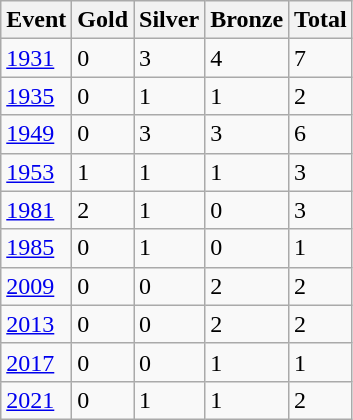<table class="wikitable">
<tr>
<th>Event</th>
<th>Gold</th>
<th>Silver</th>
<th>Bronze</th>
<th>Total</th>
</tr>
<tr>
<td><a href='#'>1931</a></td>
<td>0</td>
<td>3</td>
<td>4</td>
<td>7</td>
</tr>
<tr>
<td><a href='#'>1935</a></td>
<td>0</td>
<td>1</td>
<td>1</td>
<td>2</td>
</tr>
<tr>
<td><a href='#'>1949</a></td>
<td>0</td>
<td>3</td>
<td>3</td>
<td>6</td>
</tr>
<tr>
<td><a href='#'>1953</a></td>
<td>1</td>
<td>1</td>
<td>1</td>
<td>3</td>
</tr>
<tr>
<td><a href='#'>1981</a></td>
<td>2</td>
<td>1</td>
<td>0</td>
<td>3</td>
</tr>
<tr>
<td><a href='#'>1985</a></td>
<td>0</td>
<td>1</td>
<td>0</td>
<td>1</td>
</tr>
<tr>
<td><a href='#'>2009</a></td>
<td>0</td>
<td>0</td>
<td>2</td>
<td>2</td>
</tr>
<tr>
<td><a href='#'>2013</a></td>
<td>0</td>
<td>0</td>
<td>2</td>
<td>2</td>
</tr>
<tr>
<td><a href='#'>2017</a></td>
<td>0</td>
<td>0</td>
<td>1</td>
<td>1</td>
</tr>
<tr>
<td><a href='#'>2021</a></td>
<td>0</td>
<td>1</td>
<td>1</td>
<td>2</td>
</tr>
</table>
